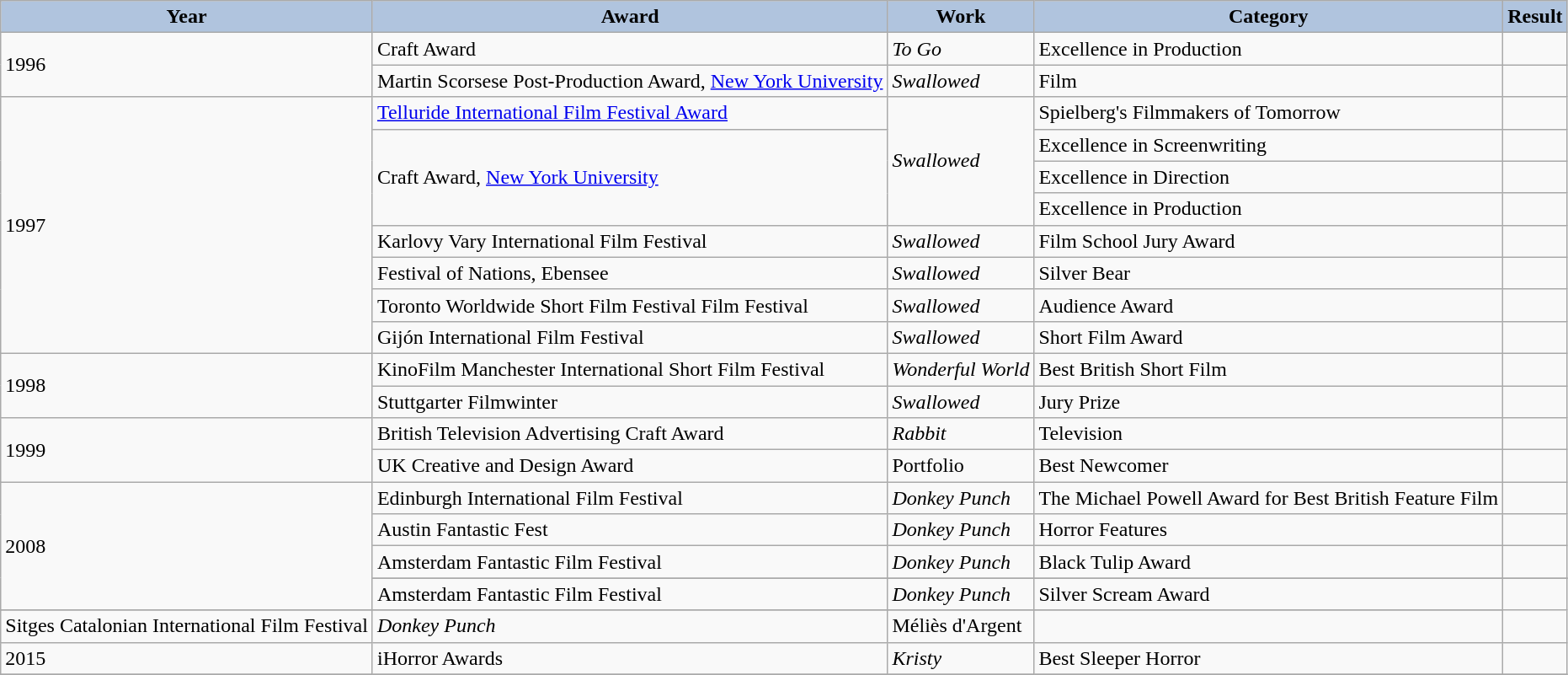<table class="wikitable">
<tr align="center">
<th style="background:#B0C4DE;">Year</th>
<th style="background:#B0C4DE;">Award</th>
<th style="background:#B0C4DE;">Work</th>
<th style="background:#B0C4DE;">Category</th>
<th style="background:#B0C4DE;">Result</th>
</tr>
<tr>
<td rowspan="2">1996</td>
<td>Craft Award</td>
<td><em>To Go</em></td>
<td>Excellence in Production</td>
<td></td>
</tr>
<tr>
<td>Martin Scorsese Post-Production Award, <a href='#'>New York University</a></td>
<td><em>Swallowed</em></td>
<td>Film</td>
<td></td>
</tr>
<tr>
<td rowspan="8">1997</td>
<td><a href='#'>Telluride International Film Festival Award</a></td>
<td rowspan="4"><em>Swallowed</em></td>
<td>Spielberg's Filmmakers of Tomorrow</td>
<td></td>
</tr>
<tr>
<td rowspan="3">Craft Award, <a href='#'>New York University</a></td>
<td>Excellence in Screenwriting</td>
<td></td>
</tr>
<tr>
<td>Excellence in Direction</td>
<td></td>
</tr>
<tr>
<td>Excellence in Production</td>
<td></td>
</tr>
<tr>
<td>Karlovy Vary International Film Festival</td>
<td><em>Swallowed</em></td>
<td>Film School Jury Award</td>
<td></td>
</tr>
<tr>
<td>Festival of Nations, Ebensee</td>
<td><em>Swallowed</em></td>
<td>Silver Bear</td>
<td></td>
</tr>
<tr>
<td>Toronto Worldwide Short Film Festival Film Festival</td>
<td><em>Swallowed</em></td>
<td>Audience Award</td>
<td></td>
</tr>
<tr>
<td>Gijón International Film Festival</td>
<td><em>Swallowed</em></td>
<td>Short Film Award</td>
<td></td>
</tr>
<tr>
<td rowspan="2">1998</td>
<td>KinoFilm Manchester International Short Film Festival</td>
<td><em>Wonderful World</em></td>
<td>Best British Short Film</td>
<td></td>
</tr>
<tr>
<td>Stuttgarter Filmwinter</td>
<td><em>Swallowed</em></td>
<td>Jury Prize</td>
<td></td>
</tr>
<tr>
<td rowspan="2">1999</td>
<td>British Television Advertising Craft Award</td>
<td><em>Rabbit</em></td>
<td>Television</td>
<td></td>
</tr>
<tr>
<td>UK Creative and Design Award</td>
<td>Portfolio</td>
<td>Best Newcomer</td>
<td></td>
</tr>
<tr>
<td rowspan="5">2008</td>
<td>Edinburgh International Film Festival</td>
<td><em>Donkey Punch</em></td>
<td>The Michael Powell Award for Best British Feature Film</td>
<td></td>
</tr>
<tr>
<td>Austin Fantastic Fest</td>
<td><em>Donkey Punch</em></td>
<td>Horror Features</td>
<td></td>
</tr>
<tr>
<td>Amsterdam Fantastic Film Festival</td>
<td><em>Donkey Punch</em></td>
<td>Black Tulip Award</td>
<td></td>
</tr>
<tr>
</tr>
<tr>
<td>Amsterdam Fantastic Film Festival</td>
<td><em>Donkey Punch</em></td>
<td>Silver Scream Award</td>
<td></td>
</tr>
<tr>
</tr>
<tr>
<td>Sitges Catalonian International Film Festival</td>
<td><em>Donkey Punch</em></td>
<td>Méliès d'Argent</td>
<td></td>
</tr>
<tr>
<td rowspan="1">2015</td>
<td>iHorror Awards</td>
<td><em>Kristy</em></td>
<td>Best Sleeper Horror</td>
<td></td>
</tr>
<tr>
</tr>
</table>
